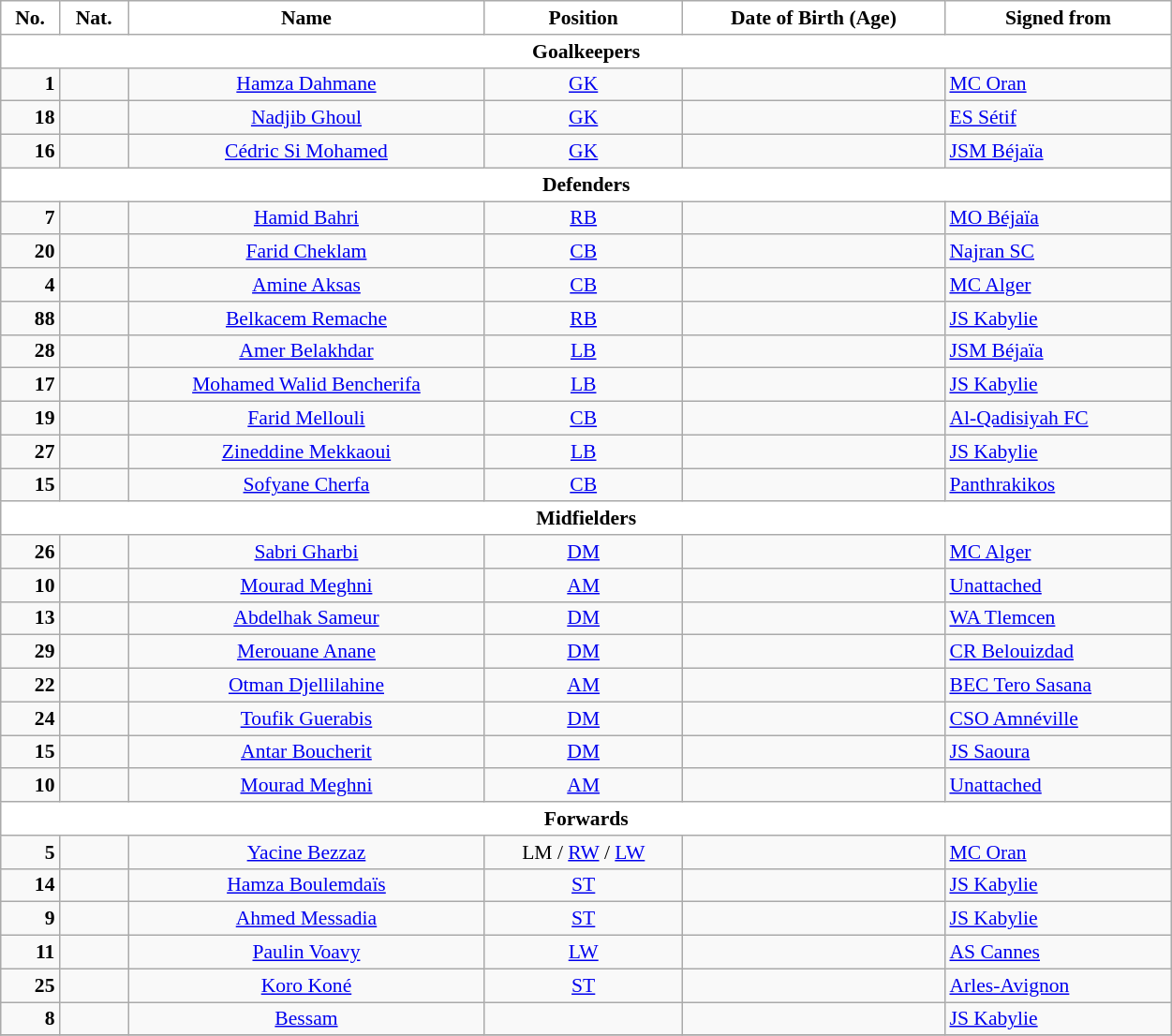<table class="wikitable" style="text-align:center; font-size:90%; width:66%">
<tr>
<th style="background:white; color:black; text-align:center;">No.</th>
<th style="background:white; color:black; text-align:center;">Nat.</th>
<th style="background:white; color:black; text-align:center;">Name</th>
<th style="background:white; color:black; text-align:center;">Position</th>
<th style="background:white; color:black; text-align:center;">Date of Birth (Age)</th>
<th style="background:white; color:black; text-align:center;">Signed from</th>
</tr>
<tr>
<th colspan="10" style="background:white; color:black; text-align:center">Goalkeepers</th>
</tr>
<tr>
<td style="text-align:right"><strong>1</strong></td>
<td></td>
<td><a href='#'>Hamza Dahmane</a></td>
<td><a href='#'>GK</a></td>
<td></td>
<td style="text-align:left"> <a href='#'>MC Oran</a></td>
</tr>
<tr>
<td style="text-align:right"><strong>18</strong></td>
<td></td>
<td><a href='#'>Nadjib Ghoul</a></td>
<td><a href='#'>GK</a></td>
<td></td>
<td style="text-align:left"> <a href='#'>ES Sétif</a></td>
</tr>
<tr>
<td style="text-align:right"><strong>16</strong></td>
<td></td>
<td><a href='#'>Cédric Si Mohamed</a></td>
<td><a href='#'>GK</a></td>
<td></td>
<td style="text-align:left"> <a href='#'>JSM Béjaïa</a></td>
</tr>
<tr>
<th colspan="10" style="background:white; color:black; text-align:center">Defenders</th>
</tr>
<tr>
<td style="text-align:right"><strong>7</strong></td>
<td></td>
<td><a href='#'>Hamid Bahri</a></td>
<td><a href='#'>RB</a></td>
<td></td>
<td style="text-align:left"> <a href='#'>MO Béjaïa</a></td>
</tr>
<tr>
<td style="text-align:right"><strong>20</strong></td>
<td></td>
<td><a href='#'>Farid Cheklam</a></td>
<td><a href='#'>CB</a></td>
<td></td>
<td style="text-align:left"> <a href='#'>Najran SC</a></td>
</tr>
<tr>
<td style="text-align:right"><strong>4</strong></td>
<td></td>
<td><a href='#'>Amine Aksas</a></td>
<td><a href='#'>CB</a></td>
<td></td>
<td style="text-align:left"> <a href='#'>MC Alger</a></td>
</tr>
<tr>
<td style="text-align:right"><strong>88</strong></td>
<td></td>
<td><a href='#'>Belkacem Remache</a></td>
<td><a href='#'>RB</a></td>
<td></td>
<td style="text-align:left"> <a href='#'>JS Kabylie</a></td>
</tr>
<tr>
<td style="text-align:right"><strong>28</strong></td>
<td></td>
<td><a href='#'>Amer Belakhdar</a></td>
<td><a href='#'>LB</a></td>
<td></td>
<td style="text-align:left"> <a href='#'>JSM Béjaïa</a></td>
</tr>
<tr>
<td style="text-align:right"><strong>17</strong></td>
<td></td>
<td><a href='#'>Mohamed Walid Bencherifa</a></td>
<td><a href='#'>LB</a></td>
<td></td>
<td style="text-align:left"> <a href='#'>JS Kabylie</a></td>
</tr>
<tr>
<td style="text-align:right"><strong>19</strong></td>
<td></td>
<td><a href='#'>Farid Mellouli</a></td>
<td><a href='#'>CB</a></td>
<td></td>
<td style="text-align:left"> <a href='#'>Al-Qadisiyah FC</a></td>
</tr>
<tr>
<td style="text-align:right"><strong>27</strong></td>
<td></td>
<td><a href='#'>Zineddine Mekkaoui</a></td>
<td><a href='#'>LB</a></td>
<td></td>
<td style="text-align:left"> <a href='#'>JS Kabylie</a></td>
</tr>
<tr>
<td style="text-align:right"><strong>15</strong></td>
<td></td>
<td><a href='#'>Sofyane Cherfa</a></td>
<td><a href='#'>CB</a></td>
<td></td>
<td style="text-align:left"> <a href='#'>Panthrakikos</a></td>
</tr>
<tr>
<th colspan="10" style="background:white; color:black; text-align:center">Midfielders</th>
</tr>
<tr>
<td style="text-align:right"><strong>26</strong></td>
<td></td>
<td><a href='#'>Sabri Gharbi</a></td>
<td><a href='#'>DM</a></td>
<td></td>
<td style="text-align:left"> <a href='#'>MC Alger</a></td>
</tr>
<tr>
<td style="text-align:right"><strong>10</strong></td>
<td></td>
<td><a href='#'>Mourad Meghni</a></td>
<td><a href='#'>AM</a></td>
<td></td>
<td style="text-align:left"><a href='#'>Unattached</a></td>
</tr>
<tr>
<td style="text-align:right"><strong>13</strong></td>
<td></td>
<td><a href='#'>Abdelhak Sameur</a></td>
<td><a href='#'>DM</a></td>
<td></td>
<td style="text-align:left"> <a href='#'>WA Tlemcen</a></td>
</tr>
<tr>
<td style="text-align:right"><strong>29</strong></td>
<td></td>
<td><a href='#'>Merouane Anane</a></td>
<td><a href='#'>DM</a></td>
<td></td>
<td style="text-align:left"> <a href='#'>CR Belouizdad</a></td>
</tr>
<tr>
<td style="text-align:right"><strong>22</strong></td>
<td></td>
<td><a href='#'>Otman Djellilahine</a></td>
<td><a href='#'>AM</a></td>
<td></td>
<td style="text-align:left"> <a href='#'>BEC Tero Sasana</a></td>
</tr>
<tr>
<td style="text-align:right"><strong>24</strong></td>
<td></td>
<td><a href='#'>Toufik Guerabis</a></td>
<td><a href='#'>DM</a></td>
<td></td>
<td style="text-align:left"> <a href='#'>CSO Amnéville</a></td>
</tr>
<tr>
<td style="text-align:right"><strong>15</strong></td>
<td></td>
<td><a href='#'>Antar Boucherit</a></td>
<td><a href='#'>DM</a></td>
<td></td>
<td style="text-align:left"> <a href='#'>JS Saoura</a></td>
</tr>
<tr>
<td style="text-align:right"><strong>10</strong></td>
<td></td>
<td><a href='#'>Mourad Meghni</a></td>
<td><a href='#'>AM</a></td>
<td></td>
<td style="text-align:left"><a href='#'>Unattached</a></td>
</tr>
<tr>
<th colspan="10" style="background:white; color:black; text-align:center">Forwards</th>
</tr>
<tr>
<td style="text-align:right"><strong>5</strong></td>
<td></td>
<td><a href='#'>Yacine Bezzaz</a></td>
<td>LM / <a href='#'>RW</a> / <a href='#'>LW</a></td>
<td></td>
<td style="text-align:left"> <a href='#'>MC Oran</a></td>
</tr>
<tr>
<td style="text-align:right"><strong>14</strong></td>
<td></td>
<td><a href='#'>Hamza Boulemdaïs</a></td>
<td><a href='#'>ST</a></td>
<td></td>
<td style="text-align:left"> <a href='#'>JS Kabylie</a></td>
</tr>
<tr>
<td style="text-align:right"><strong>9</strong></td>
<td></td>
<td><a href='#'>Ahmed Messadia</a></td>
<td><a href='#'>ST</a></td>
<td></td>
<td style="text-align:left"> <a href='#'>JS Kabylie</a></td>
</tr>
<tr>
<td style="text-align:right"><strong>11</strong></td>
<td></td>
<td><a href='#'>Paulin Voavy</a></td>
<td><a href='#'>LW</a></td>
<td></td>
<td style="text-align:left"> <a href='#'>AS Cannes</a></td>
</tr>
<tr>
<td style="text-align:right"><strong>25</strong></td>
<td></td>
<td><a href='#'>Koro Koné</a></td>
<td><a href='#'>ST</a></td>
<td></td>
<td style="text-align:left"> <a href='#'>Arles-Avignon</a></td>
</tr>
<tr>
<td style="text-align:right"><strong>8</strong></td>
<td></td>
<td><a href='#'>Bessam</a></td>
<td></td>
<td></td>
<td style="text-align:left"> <a href='#'>JS Kabylie</a></td>
</tr>
<tr>
</tr>
</table>
